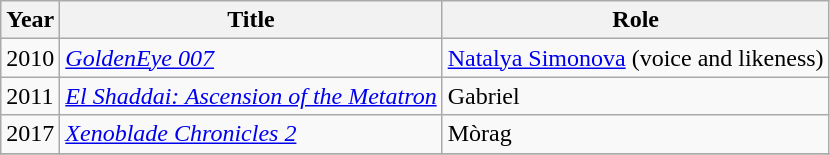<table class="wikitable">
<tr>
<th>Year</th>
<th>Title</th>
<th>Role</th>
</tr>
<tr>
<td>2010</td>
<td><em><a href='#'>GoldenEye 007</a></em></td>
<td><a href='#'>Natalya Simonova</a> (voice and likeness)</td>
</tr>
<tr>
<td>2011</td>
<td><em><a href='#'>El Shaddai: Ascension of the Metatron</a></em></td>
<td>Gabriel</td>
</tr>
<tr>
<td>2017</td>
<td><em><a href='#'>Xenoblade Chronicles 2</a></em></td>
<td>Mòrag</td>
</tr>
<tr>
</tr>
</table>
